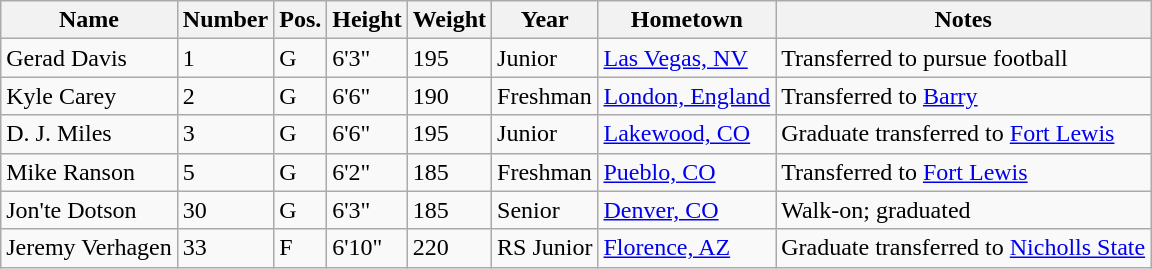<table class="wikitable sortable" border="1">
<tr>
<th>Name</th>
<th>Number</th>
<th>Pos.</th>
<th>Height</th>
<th>Weight</th>
<th>Year</th>
<th>Hometown</th>
<th class="unsortable">Notes</th>
</tr>
<tr>
<td>Gerad Davis</td>
<td>1</td>
<td>G</td>
<td>6'3"</td>
<td>195</td>
<td>Junior</td>
<td><a href='#'>Las Vegas, NV</a></td>
<td>Transferred to pursue football</td>
</tr>
<tr>
<td>Kyle Carey</td>
<td>2</td>
<td>G</td>
<td>6'6"</td>
<td>190</td>
<td>Freshman</td>
<td><a href='#'>London, England</a></td>
<td>Transferred to <a href='#'>Barry</a></td>
</tr>
<tr>
<td>D. J. Miles</td>
<td>3</td>
<td>G</td>
<td>6'6"</td>
<td>195</td>
<td>Junior</td>
<td><a href='#'>Lakewood, CO</a></td>
<td>Graduate transferred to <a href='#'>Fort Lewis</a></td>
</tr>
<tr>
<td>Mike Ranson</td>
<td>5</td>
<td>G</td>
<td>6'2"</td>
<td>185</td>
<td>Freshman</td>
<td><a href='#'>Pueblo, CO</a></td>
<td>Transferred to <a href='#'>Fort Lewis</a></td>
</tr>
<tr>
<td>Jon'te Dotson</td>
<td>30</td>
<td>G</td>
<td>6'3"</td>
<td>185</td>
<td>Senior</td>
<td><a href='#'>Denver, CO</a></td>
<td>Walk-on; graduated</td>
</tr>
<tr>
<td>Jeremy Verhagen</td>
<td>33</td>
<td>F</td>
<td>6'10"</td>
<td>220</td>
<td>RS Junior</td>
<td><a href='#'>Florence, AZ</a></td>
<td>Graduate transferred to <a href='#'>Nicholls State</a></td>
</tr>
</table>
